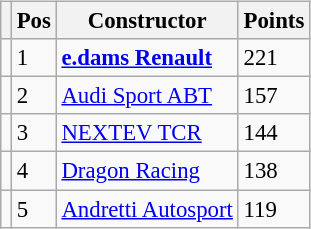<table class="wikitable" style="font-size: 95%; display:inline-table;">
<tr>
<th></th>
<th>Pos</th>
<th>Constructor</th>
<th>Points</th>
</tr>
<tr>
<td align="left"></td>
<td>1</td>
<td> <strong><a href='#'>e.dams Renault</a></strong></td>
<td>221</td>
</tr>
<tr>
<td align="left"></td>
<td>2</td>
<td> <a href='#'>Audi Sport ABT</a></td>
<td>157</td>
</tr>
<tr>
<td align="left"></td>
<td>3</td>
<td> <a href='#'>NEXTEV TCR</a></td>
<td>144</td>
</tr>
<tr>
<td align="left"></td>
<td>4</td>
<td> <a href='#'>Dragon Racing</a></td>
<td>138</td>
</tr>
<tr>
<td align="left"></td>
<td>5</td>
<td> <a href='#'>Andretti Autosport</a></td>
<td>119</td>
</tr>
</table>
